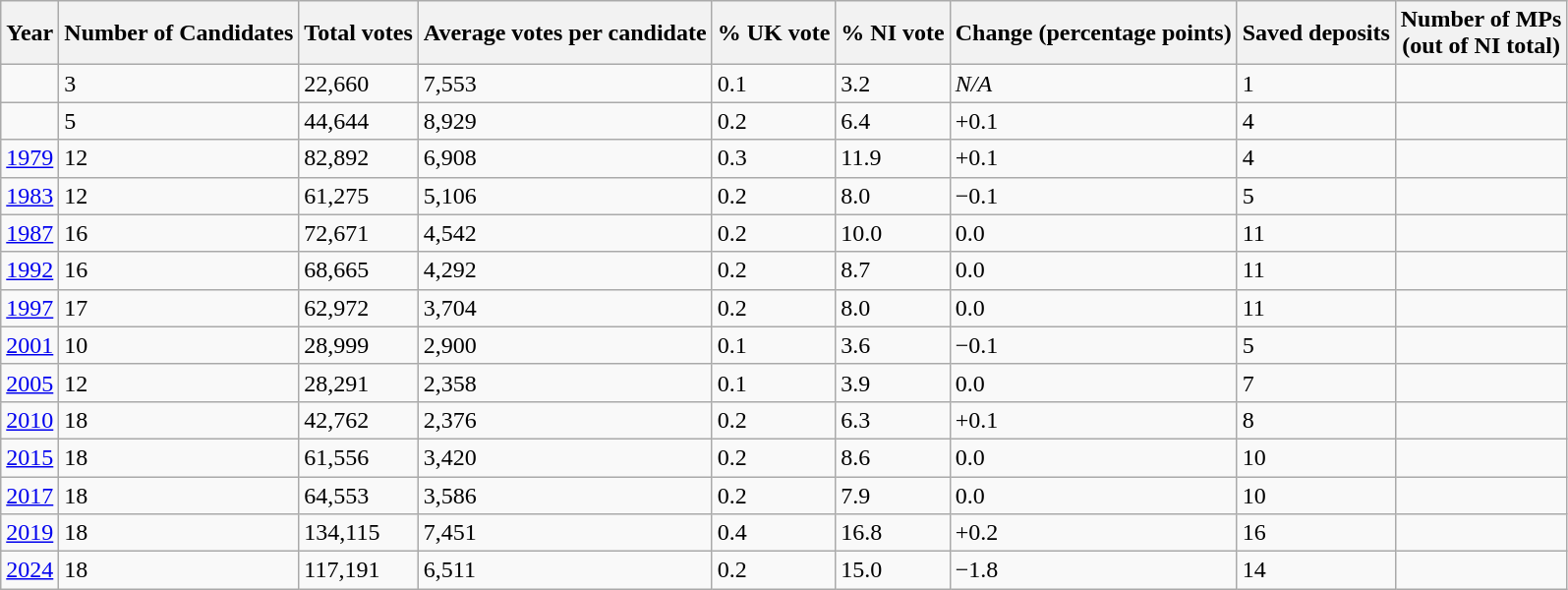<table class="wikitable sortable">
<tr>
<th>Year</th>
<th>Number of Candidates</th>
<th>Total votes</th>
<th>Average votes per candidate</th>
<th>% UK vote</th>
<th>% NI vote</th>
<th>Change (percentage points)</th>
<th>Saved deposits</th>
<th>Number of MPs <br>(out of NI total)</th>
</tr>
<tr>
<td></td>
<td>3</td>
<td>22,660</td>
<td>7,553</td>
<td>0.1</td>
<td>3.2</td>
<td><em>N/A</em></td>
<td>1</td>
<td></td>
</tr>
<tr>
<td></td>
<td>5</td>
<td>44,644</td>
<td>8,929</td>
<td>0.2</td>
<td>6.4</td>
<td>+0.1</td>
<td>4</td>
<td></td>
</tr>
<tr>
<td><a href='#'>1979</a></td>
<td>12</td>
<td>82,892</td>
<td>6,908</td>
<td>0.3</td>
<td>11.9</td>
<td>+0.1</td>
<td>4</td>
<td></td>
</tr>
<tr>
<td><a href='#'>1983</a></td>
<td>12</td>
<td>61,275</td>
<td>5,106</td>
<td>0.2</td>
<td>8.0</td>
<td>−0.1</td>
<td>5</td>
<td></td>
</tr>
<tr>
<td><a href='#'>1987</a></td>
<td>16</td>
<td>72,671</td>
<td>4,542</td>
<td>0.2</td>
<td>10.0</td>
<td>0.0</td>
<td>11</td>
<td></td>
</tr>
<tr>
<td><a href='#'>1992</a></td>
<td>16</td>
<td>68,665</td>
<td>4,292</td>
<td>0.2</td>
<td>8.7</td>
<td>0.0</td>
<td>11</td>
<td></td>
</tr>
<tr>
<td><a href='#'>1997</a></td>
<td>17</td>
<td>62,972</td>
<td>3,704</td>
<td>0.2</td>
<td>8.0</td>
<td>0.0</td>
<td>11</td>
<td></td>
</tr>
<tr>
<td><a href='#'>2001</a></td>
<td>10</td>
<td>28,999</td>
<td>2,900</td>
<td>0.1</td>
<td>3.6</td>
<td>−0.1</td>
<td>5</td>
<td></td>
</tr>
<tr>
<td><a href='#'>2005</a></td>
<td>12</td>
<td>28,291</td>
<td>2,358</td>
<td>0.1</td>
<td>3.9</td>
<td>0.0</td>
<td>7</td>
<td></td>
</tr>
<tr>
<td><a href='#'>2010</a></td>
<td>18</td>
<td>42,762</td>
<td>2,376</td>
<td>0.2</td>
<td>6.3</td>
<td>+0.1</td>
<td>8</td>
<td></td>
</tr>
<tr>
<td><a href='#'>2015</a></td>
<td>18</td>
<td>61,556</td>
<td>3,420</td>
<td>0.2</td>
<td>8.6</td>
<td>0.0</td>
<td>10</td>
<td></td>
</tr>
<tr>
<td><a href='#'>2017</a></td>
<td>18</td>
<td>64,553</td>
<td>3,586</td>
<td>0.2</td>
<td>7.9</td>
<td>0.0</td>
<td>10</td>
<td></td>
</tr>
<tr>
<td><a href='#'>2019</a></td>
<td>18</td>
<td>134,115</td>
<td>7,451</td>
<td>0.4</td>
<td>16.8</td>
<td>+0.2</td>
<td>16</td>
<td></td>
</tr>
<tr>
<td><a href='#'>2024</a></td>
<td>18</td>
<td>117,191</td>
<td>6,511</td>
<td>0.2</td>
<td>15.0</td>
<td>−1.8</td>
<td>14</td>
<td></td>
</tr>
</table>
